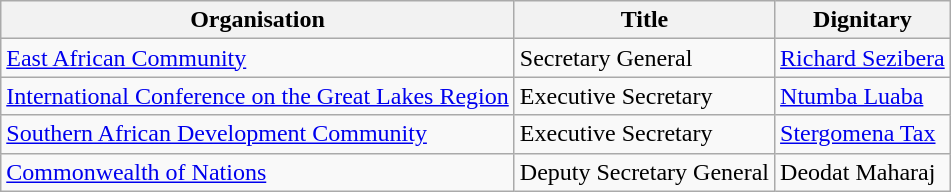<table class="wikitable sortable">
<tr>
<th>Organisation</th>
<th>Title</th>
<th>Dignitary</th>
</tr>
<tr>
<td><a href='#'>East African Community</a></td>
<td>Secretary General</td>
<td><a href='#'>Richard Sezibera</a></td>
</tr>
<tr>
<td><a href='#'>International Conference on the Great Lakes Region</a></td>
<td>Executive Secretary</td>
<td><a href='#'>Ntumba Luaba</a></td>
</tr>
<tr>
<td><a href='#'>Southern African Development Community</a></td>
<td>Executive Secretary</td>
<td><a href='#'>Stergomena Tax</a></td>
</tr>
<tr>
<td><a href='#'>Commonwealth of Nations</a></td>
<td>Deputy Secretary General</td>
<td>Deodat Maharaj</td>
</tr>
</table>
